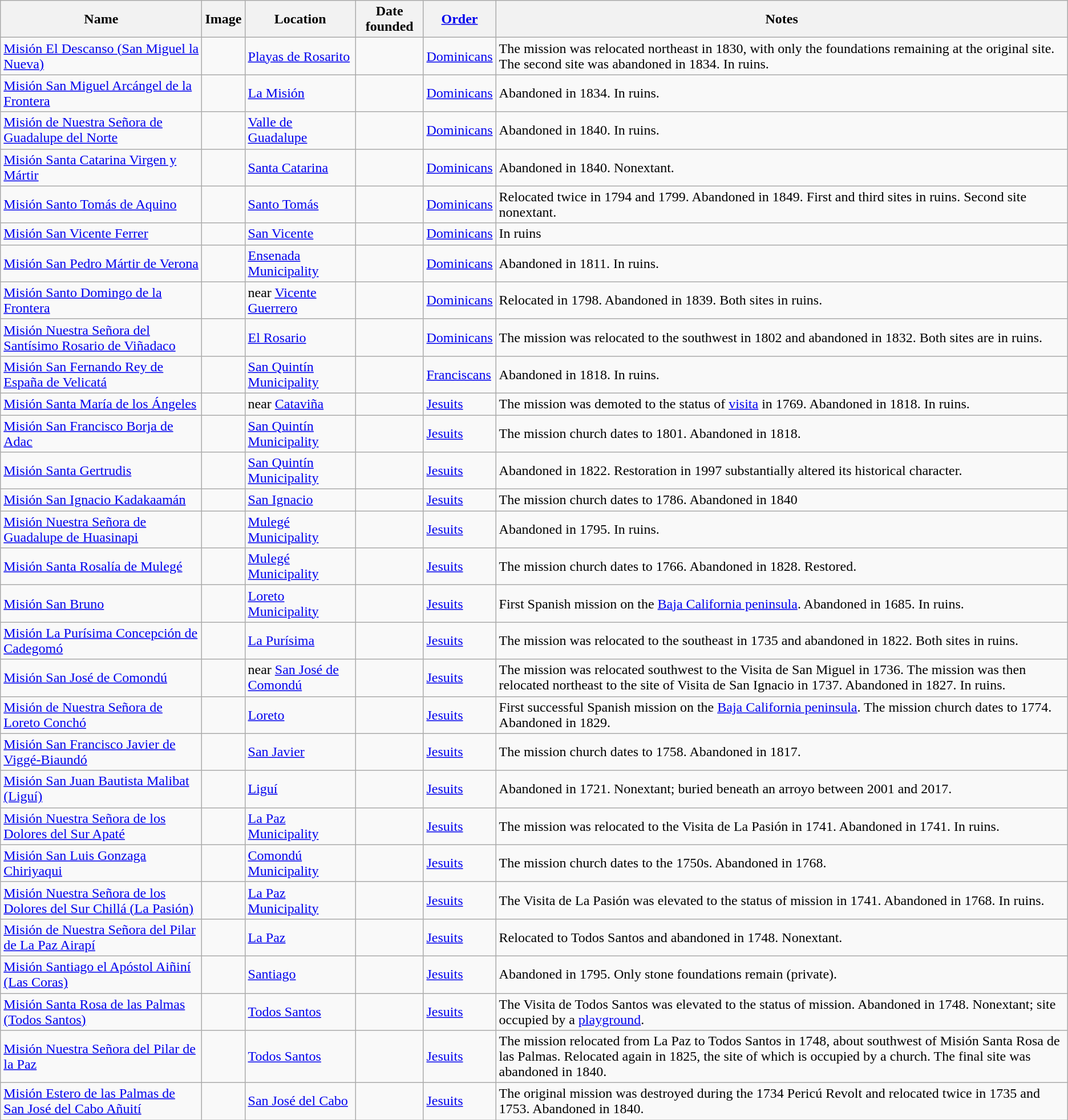<table class="wikitable sortable">
<tr>
<th>Name</th>
<th class="unsortable">Image</th>
<th>Location</th>
<th>Date founded</th>
<th><a href='#'>Order</a></th>
<th class="unsortable">Notes</th>
</tr>
<tr>
<td><a href='#'>Misión El Descanso (San Miguel la Nueva)</a></td>
<td></td>
<td><a href='#'>Playas de Rosarito</a><br><small></small></td>
<td></td>
<td><a href='#'>Dominicans</a></td>
<td>The mission was relocated  northeast in 1830, with only the foundations remaining at the original site. The second site was abandoned in 1834. In ruins.</td>
</tr>
<tr>
<td><a href='#'>Misión San Miguel Arcángel de la Frontera</a></td>
<td></td>
<td><a href='#'>La Misión</a><br><small></small></td>
<td></td>
<td><a href='#'>Dominicans</a></td>
<td>Abandoned in 1834. In ruins.</td>
</tr>
<tr>
<td><a href='#'>Misión de Nuestra Señora de Guadalupe del Norte</a></td>
<td></td>
<td><a href='#'>Valle de Guadalupe</a><br><small></small></td>
<td></td>
<td><a href='#'>Dominicans</a></td>
<td>Abandoned in 1840. In ruins.</td>
</tr>
<tr>
<td><a href='#'>Misión Santa Catarina Virgen y Mártir</a></td>
<td></td>
<td><a href='#'>Santa Catarina</a> <br><small></small></td>
<td></td>
<td><a href='#'>Dominicans</a></td>
<td>Abandoned in 1840. Nonextant.</td>
</tr>
<tr>
<td><a href='#'>Misión Santo Tomás de Aquino</a></td>
<td></td>
<td><a href='#'>Santo Tomás</a><br><small></small></td>
<td></td>
<td><a href='#'>Dominicans</a></td>
<td>Relocated twice in 1794 and 1799. Abandoned in 1849. First and third sites in ruins. Second site nonextant.</td>
</tr>
<tr>
<td><a href='#'>Misión San Vicente Ferrer</a></td>
<td></td>
<td><a href='#'>San Vicente</a><br><small></small></td>
<td></td>
<td><a href='#'>Dominicans</a></td>
<td>In ruins</td>
</tr>
<tr>
<td><a href='#'>Misión San Pedro Mártir de Verona</a></td>
<td></td>
<td><a href='#'>Ensenada Municipality</a><br><small></small></td>
<td></td>
<td><a href='#'>Dominicans</a></td>
<td>Abandoned in 1811. In ruins.</td>
</tr>
<tr>
<td><a href='#'>Misión Santo Domingo de la Frontera</a></td>
<td></td>
<td>near <a href='#'>Vicente Guerrero</a><br><small></small></td>
<td></td>
<td><a href='#'>Dominicans</a></td>
<td>Relocated in 1798. Abandoned in 1839. Both sites in ruins.</td>
</tr>
<tr>
<td><a href='#'>Misión Nuestra Señora del Santísimo Rosario de Viñadaco</a></td>
<td></td>
<td><a href='#'>El Rosario</a><br><small></small></td>
<td></td>
<td><a href='#'>Dominicans</a></td>
<td>The mission was relocated  to the southwest in 1802 and abandoned in 1832. Both sites are in ruins.</td>
</tr>
<tr>
<td><a href='#'>Misión San Fernando Rey de España de Velicatá</a></td>
<td></td>
<td><a href='#'>San Quintín Municipality</a><br><small></small></td>
<td></td>
<td><a href='#'>Franciscans</a></td>
<td>Abandoned in 1818. In ruins.</td>
</tr>
<tr>
<td><a href='#'>Misión Santa María de los Ángeles</a></td>
<td></td>
<td>near <a href='#'>Cataviña</a><br><small></small></td>
<td></td>
<td><a href='#'>Jesuits</a></td>
<td>The mission was demoted to the status of <a href='#'>visita</a> in 1769. Abandoned in 1818. In ruins.</td>
</tr>
<tr>
<td><a href='#'>Misión San Francisco Borja de Adac</a></td>
<td></td>
<td><a href='#'>San Quintín Municipality</a><br><small></small></td>
<td></td>
<td><a href='#'>Jesuits</a></td>
<td>The mission church dates to 1801. Abandoned in 1818.</td>
</tr>
<tr>
<td><a href='#'>Misión Santa Gertrudis</a></td>
<td></td>
<td><a href='#'>San Quintín Municipality</a><br><small></small></td>
<td></td>
<td><a href='#'>Jesuits</a></td>
<td>Abandoned in 1822. Restoration in 1997 substantially altered its historical character.</td>
</tr>
<tr>
<td><a href='#'>Misión San Ignacio Kadakaamán</a></td>
<td></td>
<td><a href='#'>San Ignacio</a><br><small></small></td>
<td></td>
<td><a href='#'>Jesuits</a></td>
<td>The mission church dates to 1786. Abandoned in 1840</td>
</tr>
<tr>
<td><a href='#'>Misión Nuestra Señora de Guadalupe de Huasinapi</a></td>
<td></td>
<td><a href='#'>Mulegé Municipality</a><br><small></small></td>
<td></td>
<td><a href='#'>Jesuits</a></td>
<td>Abandoned in 1795. In ruins.</td>
</tr>
<tr>
<td><a href='#'>Misión Santa Rosalía de Mulegé</a></td>
<td></td>
<td><a href='#'>Mulegé Municipality</a><br><small></small></td>
<td></td>
<td><a href='#'>Jesuits</a></td>
<td>The mission church dates to 1766. Abandoned in 1828. Restored.</td>
</tr>
<tr>
<td><a href='#'>Misión San Bruno</a></td>
<td></td>
<td><a href='#'>Loreto Municipality</a><br><small></small></td>
<td></td>
<td><a href='#'>Jesuits</a></td>
<td>First Spanish mission on the <a href='#'>Baja California peninsula</a>. Abandoned in 1685. In ruins.</td>
</tr>
<tr>
<td><a href='#'>Misión La Purísima Concepción de Cadegomó</a></td>
<td></td>
<td><a href='#'>La Purísima</a><br><small></small></td>
<td></td>
<td><a href='#'>Jesuits</a></td>
<td>The mission was relocated  to the southeast in 1735 and abandoned in 1822. Both sites in ruins.</td>
</tr>
<tr>
<td><a href='#'>Misión San José de Comondú</a></td>
<td></td>
<td>near <a href='#'>San José de Comondú</a><br><small></small></td>
<td></td>
<td><a href='#'>Jesuits</a></td>
<td>The mission was relocated  southwest to the Visita de San Miguel in 1736. The mission was then relocated  northeast to the site of Visita de San Ignacio in 1737. Abandoned in 1827. In ruins.</td>
</tr>
<tr>
<td><a href='#'>Misión de Nuestra Señora de Loreto Conchó</a></td>
<td></td>
<td><a href='#'>Loreto</a><br><small></small></td>
<td></td>
<td><a href='#'>Jesuits</a></td>
<td>First successful Spanish mission on the <a href='#'>Baja California peninsula</a>. The mission church dates to 1774. Abandoned in 1829.</td>
</tr>
<tr>
<td><a href='#'>Misión San Francisco Javier de Viggé-Biaundó</a></td>
<td></td>
<td><a href='#'>San Javier</a><br><small></small></td>
<td></td>
<td><a href='#'>Jesuits</a></td>
<td>The mission church dates to 1758. Abandoned in 1817.</td>
</tr>
<tr>
<td><a href='#'>Misión San Juan Bautista Malibat (Liguí)</a></td>
<td></td>
<td><a href='#'>Liguí</a><br><small></small></td>
<td></td>
<td><a href='#'>Jesuits</a></td>
<td>Abandoned in 1721. Nonextant; buried beneath an arroyo between 2001 and 2017.</td>
</tr>
<tr>
<td><a href='#'>Misión Nuestra Señora de los Dolores del Sur Apaté</a></td>
<td></td>
<td><a href='#'>La Paz Municipality</a><br><small></small></td>
<td></td>
<td><a href='#'>Jesuits</a></td>
<td>The mission was relocated to the Visita de La Pasión in 1741. Abandoned in 1741. In ruins.</td>
</tr>
<tr>
<td><a href='#'>Misión San Luis Gonzaga Chiriyaqui</a></td>
<td></td>
<td><a href='#'>Comondú Municipality</a><br><small></small></td>
<td></td>
<td><a href='#'>Jesuits</a></td>
<td>The mission church dates to the 1750s. Abandoned in 1768.</td>
</tr>
<tr>
<td><a href='#'>Misión Nuestra Señora de los Dolores del Sur Chillá (La Pasión)</a></td>
<td></td>
<td><a href='#'>La Paz Municipality</a><br><small></small></td>
<td></td>
<td><a href='#'>Jesuits</a></td>
<td>The Visita de La Pasión was elevated to the status of mission in 1741. Abandoned in 1768. In ruins.</td>
</tr>
<tr>
<td><a href='#'>Misión de Nuestra Señora del Pilar de La Paz Airapí</a></td>
<td></td>
<td><a href='#'>La Paz</a><br><small></small></td>
<td></td>
<td><a href='#'>Jesuits</a></td>
<td>Relocated to Todos Santos and abandoned in 1748. Nonextant.</td>
</tr>
<tr>
<td><a href='#'>Misión Santiago el Apóstol Aiñiní (Las Coras)</a></td>
<td></td>
<td><a href='#'>Santiago</a><br><small></small></td>
<td></td>
<td><a href='#'>Jesuits</a></td>
<td>Abandoned in 1795. Only stone foundations remain (private).</td>
</tr>
<tr>
<td><a href='#'>Misión Santa Rosa de las Palmas (Todos Santos)</a></td>
<td></td>
<td><a href='#'>Todos Santos</a><br><small></small></td>
<td></td>
<td><a href='#'>Jesuits</a></td>
<td>The Visita de Todos Santos was elevated to the status of mission. Abandoned in 1748. Nonextant; site occupied by a <a href='#'>playground</a>.</td>
</tr>
<tr>
<td><a href='#'>Misión Nuestra Señora del Pilar de la Paz</a></td>
<td></td>
<td><a href='#'>Todos Santos</a><br><small></small></td>
<td></td>
<td><a href='#'>Jesuits</a></td>
<td>The mission relocated from La Paz to Todos Santos in 1748, about  southwest of Misión Santa Rosa de las Palmas. Relocated again in 1825, the site of which is occupied by a church. The final site was abandoned in 1840.</td>
</tr>
<tr>
<td><a href='#'>Misión Estero de las Palmas de San José del Cabo Añuití</a></td>
<td></td>
<td><a href='#'>San José del Cabo</a><br><small></small></td>
<td></td>
<td><a href='#'>Jesuits</a></td>
<td>The original mission was destroyed during the 1734 Pericú Revolt and relocated twice in 1735 and 1753. Abandoned in 1840.</td>
</tr>
</table>
